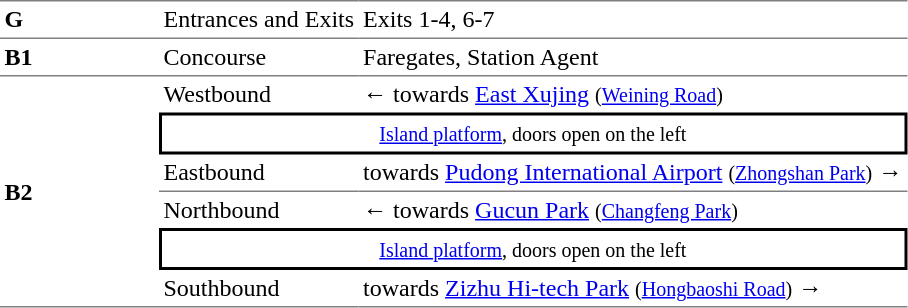<table cellspacing=0 cellpadding=3>
<tr>
<td style="border-top:solid 1px gray;border-bottom:solid 1px gray;" width=100><strong>G</strong></td>
<td style="border-top:solid 1px gray;border-bottom:solid 1px gray;">Entrances and Exits</td>
<td style="border-top:solid 1px gray;border-bottom:solid 1px gray;">Exits 1-4, 6-7</td>
</tr>
<tr>
<td style="border-bottom:solid 1px gray;"><strong>B1</strong></td>
<td style="border-bottom:solid 1px gray;">Concourse</td>
<td style="border-bottom:solid 1px gray;">Faregates, Station Agent</td>
</tr>
<tr>
<td style="border-bottom:solid 1px gray;" rowspan=6><strong>B2</strong></td>
<td>Westbound</td>
<td>←  towards <a href='#'>East Xujing</a> <small>(<a href='#'>Weining Road</a>)</small></td>
</tr>
<tr>
<td style="border-right:solid 2px black;border-left:solid 2px black;border-top:solid 2px black;border-bottom:solid 2px black;text-align:center;" colspan=2><small><a href='#'>Island platform</a>, doors open on the left</small></td>
</tr>
<tr>
<td style="border-bottom:solid 1px gray;">Eastbound</td>
<td style="border-bottom:solid 1px gray;">  towards <a href='#'>Pudong International Airport</a> <small>(<a href='#'>Zhongshan Park</a>)</small> →</td>
</tr>
<tr>
<td>Northbound</td>
<td>←  towards <a href='#'>Gucun Park</a> <small>(<a href='#'>Changfeng Park</a>)</small></td>
</tr>
<tr>
<td style="border-right:solid 2px black;border-left:solid 2px black;border-top:solid 2px black;border-bottom:solid 2px black;text-align:center;" colspan=2><small><a href='#'>Island platform</a>, doors open on the left</small></td>
</tr>
<tr>
<td style="border-bottom:solid 1px gray;">Southbound</td>
<td style="border-bottom:solid 1px gray;">  towards <a href='#'>Zizhu Hi-tech Park</a> <small>(<a href='#'>Hongbaoshi Road</a>)</small> →</td>
</tr>
</table>
